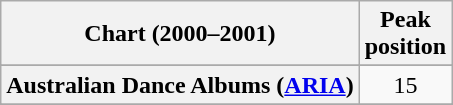<table class="wikitable sortable plainrowheaders" style="text-align:center">
<tr>
<th scope="col">Chart (2000–2001)</th>
<th scope="col">Peak<br> position</th>
</tr>
<tr>
</tr>
<tr>
<th scope="row">Australian Dance Albums (<a href='#'>ARIA</a>)</th>
<td>15</td>
</tr>
<tr>
</tr>
<tr>
</tr>
<tr>
</tr>
<tr>
</tr>
</table>
